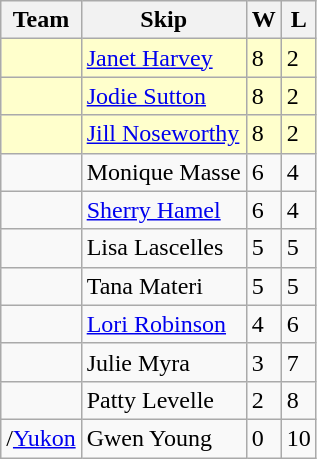<table class="wikitable" border="1">
<tr>
<th>Team</th>
<th>Skip</th>
<th>W</th>
<th>L</th>
</tr>
<tr bgcolor=#ffffcc>
<td></td>
<td><a href='#'>Janet Harvey</a></td>
<td>8</td>
<td>2</td>
</tr>
<tr bgcolor=#ffffcc>
<td></td>
<td><a href='#'>Jodie Sutton</a></td>
<td>8</td>
<td>2</td>
</tr>
<tr bgcolor=#ffffcc>
<td></td>
<td><a href='#'>Jill Noseworthy</a></td>
<td>8</td>
<td>2</td>
</tr>
<tr>
<td></td>
<td>Monique Masse</td>
<td>6</td>
<td>4</td>
</tr>
<tr>
<td></td>
<td><a href='#'>Sherry Hamel</a></td>
<td>6</td>
<td>4</td>
</tr>
<tr>
<td></td>
<td>Lisa Lascelles</td>
<td>5</td>
<td>5</td>
</tr>
<tr>
<td></td>
<td>Tana Materi</td>
<td>5</td>
<td>5</td>
</tr>
<tr>
<td></td>
<td><a href='#'>Lori Robinson</a></td>
<td>4</td>
<td>6</td>
</tr>
<tr>
<td></td>
<td>Julie Myra</td>
<td>3</td>
<td>7</td>
</tr>
<tr>
<td></td>
<td>Patty Levelle</td>
<td>2</td>
<td>8</td>
</tr>
<tr>
<td>/<a href='#'>Yukon</a></td>
<td>Gwen Young</td>
<td>0</td>
<td>10</td>
</tr>
</table>
